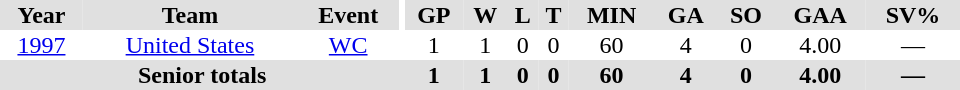<table border="0" cellpadding="1" cellspacing="0" ID="Table3" style="text-align:center; width:40em">
<tr ALIGN="center" bgcolor="#e0e0e0">
<th>Year</th>
<th>Team</th>
<th>Event</th>
<th rowspan="99" bgcolor="#ffffff"></th>
<th>GP</th>
<th>W</th>
<th>L</th>
<th>T</th>
<th>MIN</th>
<th>GA</th>
<th>SO</th>
<th>GAA</th>
<th>SV%</th>
</tr>
<tr>
<td><a href='#'>1997</a></td>
<td><a href='#'>United States</a></td>
<td><a href='#'>WC</a></td>
<td>1</td>
<td>1</td>
<td>0</td>
<td>0</td>
<td>60</td>
<td>4</td>
<td>0</td>
<td>4.00</td>
<td>—</td>
</tr>
<tr bgcolor="#e0e0e0">
<th colspan=4>Senior totals</th>
<th>1</th>
<th>1</th>
<th>0</th>
<th>0</th>
<th>60</th>
<th>4</th>
<th>0</th>
<th>4.00</th>
<th>—</th>
</tr>
</table>
